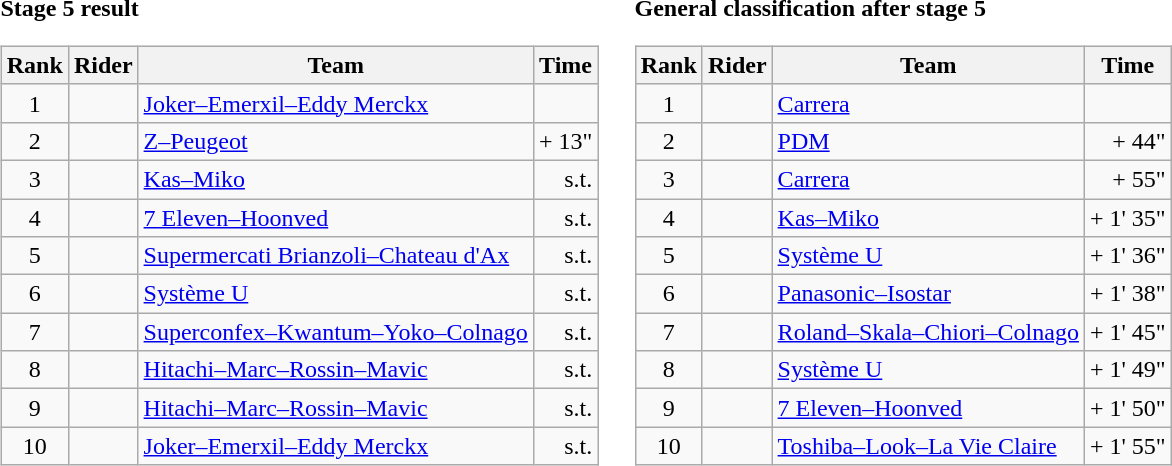<table>
<tr>
<td><strong>Stage 5 result</strong><br><table class="wikitable">
<tr>
<th scope="col">Rank</th>
<th scope="col">Rider</th>
<th scope="col">Team</th>
<th scope="col">Time</th>
</tr>
<tr>
<td style="text-align:center;">1</td>
<td></td>
<td><a href='#'>Joker–Emerxil–Eddy Merckx</a></td>
<td style="text-align:right;"></td>
</tr>
<tr>
<td style="text-align:center;">2</td>
<td></td>
<td><a href='#'>Z–Peugeot</a></td>
<td style="text-align:right;">+ 13"</td>
</tr>
<tr>
<td style="text-align:center;">3</td>
<td></td>
<td><a href='#'>Kas–Miko</a></td>
<td style="text-align:right;">s.t.</td>
</tr>
<tr>
<td style="text-align:center;">4</td>
<td></td>
<td><a href='#'>7 Eleven–Hoonved</a></td>
<td style="text-align:right;">s.t.</td>
</tr>
<tr>
<td style="text-align:center;">5</td>
<td></td>
<td><a href='#'>Supermercati Brianzoli–Chateau d'Ax</a></td>
<td style="text-align:right;">s.t.</td>
</tr>
<tr>
<td style="text-align:center;">6</td>
<td></td>
<td><a href='#'>Système U</a></td>
<td style="text-align:right;">s.t.</td>
</tr>
<tr>
<td style="text-align:center;">7</td>
<td></td>
<td><a href='#'>Superconfex–Kwantum–Yoko–Colnago</a></td>
<td style="text-align:right;">s.t.</td>
</tr>
<tr>
<td style="text-align:center;">8</td>
<td></td>
<td><a href='#'>Hitachi–Marc–Rossin–Mavic</a></td>
<td style="text-align:right;">s.t.</td>
</tr>
<tr>
<td style="text-align:center;">9</td>
<td></td>
<td><a href='#'>Hitachi–Marc–Rossin–Mavic</a></td>
<td style="text-align:right;">s.t.</td>
</tr>
<tr>
<td style="text-align:center;">10</td>
<td></td>
<td><a href='#'>Joker–Emerxil–Eddy Merckx</a></td>
<td style="text-align:right;">s.t.</td>
</tr>
</table>
</td>
<td></td>
<td><strong>General classification after stage 5</strong><br><table class="wikitable">
<tr>
<th scope="col">Rank</th>
<th scope="col">Rider</th>
<th scope="col">Team</th>
<th scope="col">Time</th>
</tr>
<tr>
<td style="text-align:center;">1</td>
<td> </td>
<td><a href='#'>Carrera</a></td>
<td style="text-align:right;"></td>
</tr>
<tr>
<td style="text-align:center;">2</td>
<td></td>
<td><a href='#'>PDM</a></td>
<td style="text-align:right;">+ 44"</td>
</tr>
<tr>
<td style="text-align:center;">3</td>
<td></td>
<td><a href='#'>Carrera</a></td>
<td style="text-align:right;">+ 55"</td>
</tr>
<tr>
<td style="text-align:center;">4</td>
<td></td>
<td><a href='#'>Kas–Miko</a></td>
<td style="text-align:right;">+ 1' 35"</td>
</tr>
<tr>
<td style="text-align:center;">5</td>
<td></td>
<td><a href='#'>Système U</a></td>
<td style="text-align:right;">+ 1' 36"</td>
</tr>
<tr>
<td style="text-align:center;">6</td>
<td></td>
<td><a href='#'>Panasonic–Isostar</a></td>
<td style="text-align:right;">+ 1' 38"</td>
</tr>
<tr>
<td style="text-align:center;">7</td>
<td></td>
<td><a href='#'>Roland–Skala–Chiori–Colnago</a></td>
<td style="text-align:right;">+ 1' 45"</td>
</tr>
<tr>
<td style="text-align:center;">8</td>
<td></td>
<td><a href='#'>Système U</a></td>
<td style="text-align:right;">+ 1' 49"</td>
</tr>
<tr>
<td style="text-align:center;">9</td>
<td></td>
<td><a href='#'>7 Eleven–Hoonved</a></td>
<td style="text-align:right;">+ 1' 50"</td>
</tr>
<tr>
<td style="text-align:center;">10</td>
<td></td>
<td><a href='#'>Toshiba–Look–La Vie Claire</a></td>
<td style="text-align:right;">+ 1' 55"</td>
</tr>
</table>
</td>
</tr>
</table>
